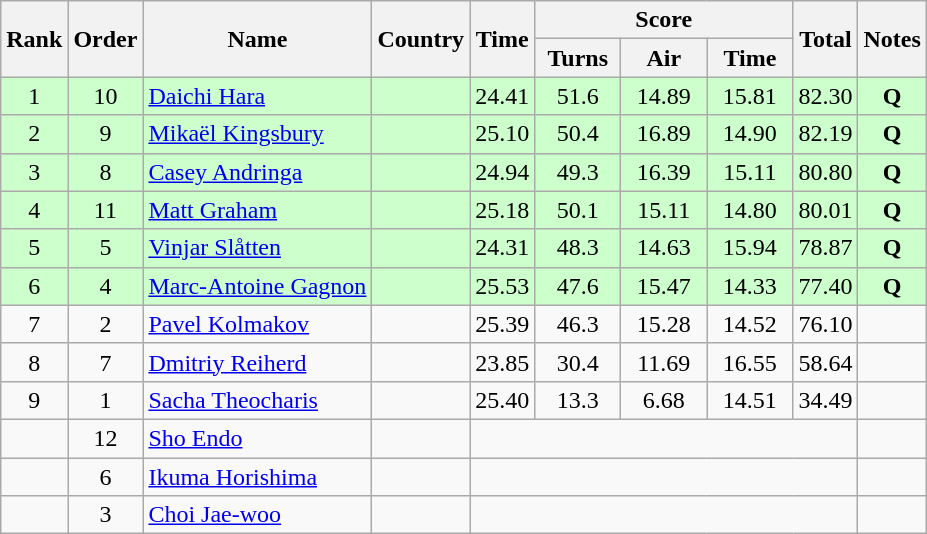<table class="wikitable sortable" style="text-align:center">
<tr>
<th rowspan=2>Rank</th>
<th rowspan=2>Order</th>
<th rowspan=2>Name</th>
<th rowspan=2>Country</th>
<th rowspan=2>Time</th>
<th colspan=3>Score</th>
<th rowspan=2>Total</th>
<th rowspan=2>Notes</th>
</tr>
<tr>
<th width=50>Turns</th>
<th width=50>Air</th>
<th width=50>Time</th>
</tr>
<tr bgcolor=#ccffcc>
<td>1</td>
<td>10</td>
<td align=left><a href='#'>Daichi Hara</a></td>
<td align=left></td>
<td>24.41</td>
<td>51.6</td>
<td>14.89</td>
<td>15.81</td>
<td>82.30</td>
<td><strong>Q</strong></td>
</tr>
<tr bgcolor=#ccffcc>
<td>2</td>
<td>9</td>
<td align=left><a href='#'>Mikaël Kingsbury</a></td>
<td align=left></td>
<td>25.10</td>
<td>50.4</td>
<td>16.89</td>
<td>14.90</td>
<td>82.19</td>
<td><strong>Q</strong></td>
</tr>
<tr bgcolor=#ccffcc>
<td>3</td>
<td>8</td>
<td align=left><a href='#'>Casey Andringa</a></td>
<td align=left></td>
<td>24.94</td>
<td>49.3</td>
<td>16.39</td>
<td>15.11</td>
<td>80.80</td>
<td><strong>Q</strong></td>
</tr>
<tr bgcolor=#ccffcc>
<td>4</td>
<td>11</td>
<td align=left><a href='#'>Matt Graham</a></td>
<td align=left></td>
<td>25.18</td>
<td>50.1</td>
<td>15.11</td>
<td>14.80</td>
<td>80.01</td>
<td><strong>Q</strong></td>
</tr>
<tr bgcolor=#ccffcc>
<td>5</td>
<td>5</td>
<td align=left><a href='#'>Vinjar Slåtten</a></td>
<td align=left></td>
<td>24.31</td>
<td>48.3</td>
<td>14.63</td>
<td>15.94</td>
<td>78.87</td>
<td><strong>Q</strong></td>
</tr>
<tr bgcolor=#ccffcc>
<td>6</td>
<td>4</td>
<td align=left><a href='#'>Marc-Antoine Gagnon</a></td>
<td align=left></td>
<td>25.53</td>
<td>47.6</td>
<td>15.47</td>
<td>14.33</td>
<td>77.40</td>
<td><strong>Q</strong></td>
</tr>
<tr>
<td>7</td>
<td>2</td>
<td align=left><a href='#'>Pavel Kolmakov</a></td>
<td align=left></td>
<td>25.39</td>
<td>46.3</td>
<td>15.28</td>
<td>14.52</td>
<td>76.10</td>
<td></td>
</tr>
<tr>
<td>8</td>
<td>7</td>
<td align=left><a href='#'>Dmitriy Reiherd</a></td>
<td align=left></td>
<td>23.85</td>
<td>30.4</td>
<td>11.69</td>
<td>16.55</td>
<td>58.64</td>
<td></td>
</tr>
<tr>
<td>9</td>
<td>1</td>
<td align=left><a href='#'>Sacha Theocharis</a></td>
<td align=left></td>
<td>25.40</td>
<td>13.3</td>
<td>6.68</td>
<td>14.51</td>
<td>34.49</td>
<td></td>
</tr>
<tr>
<td></td>
<td>12</td>
<td align=left><a href='#'>Sho Endo</a></td>
<td align=left></td>
<td colspan=5></td>
<td></td>
</tr>
<tr>
<td></td>
<td>6</td>
<td align=left><a href='#'>Ikuma Horishima</a></td>
<td align=left></td>
<td colspan=5></td>
<td></td>
</tr>
<tr>
<td></td>
<td>3</td>
<td align=left><a href='#'>Choi Jae-woo</a></td>
<td align=left></td>
<td colspan=5></td>
<td></td>
</tr>
</table>
